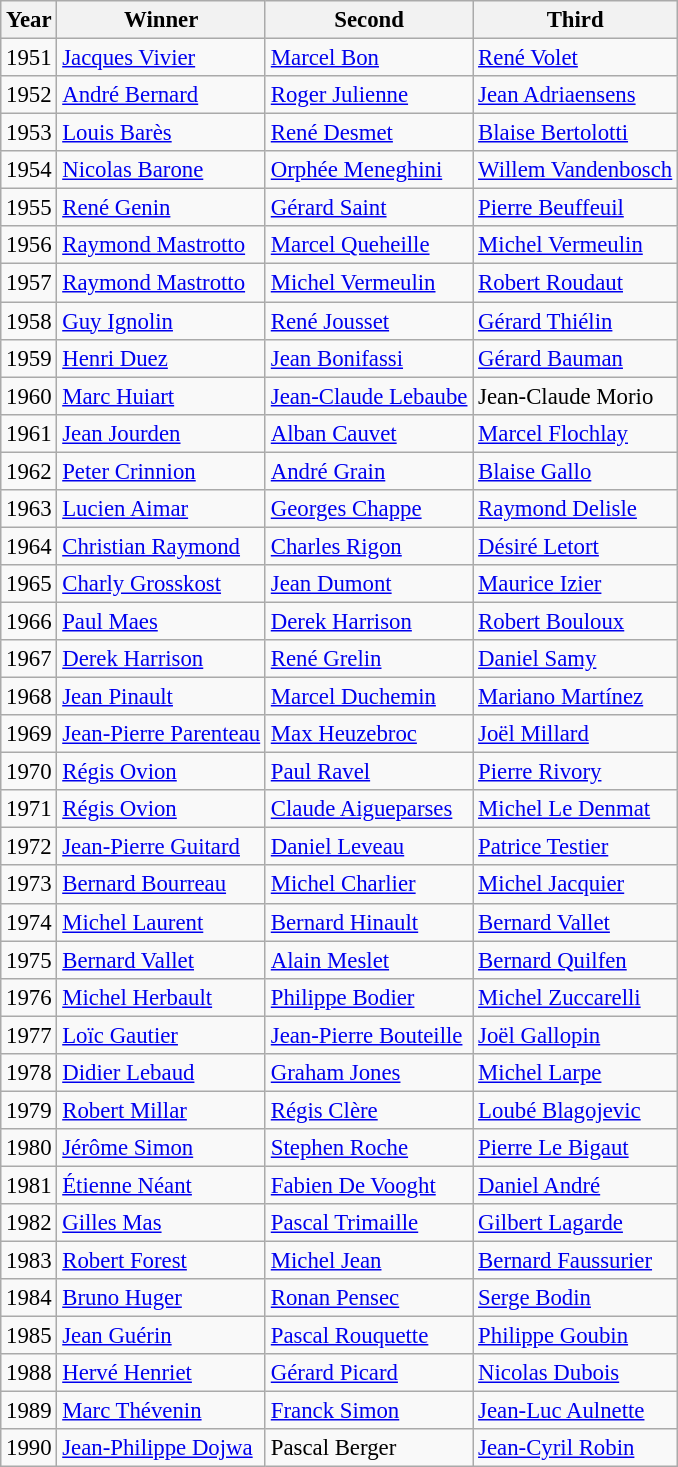<table class="wikitable sortable" style="font-size:95%">
<tr>
<th>Year</th>
<th>Winner</th>
<th>Second</th>
<th>Third</th>
</tr>
<tr>
<td>1951</td>
<td> <a href='#'>Jacques Vivier</a></td>
<td> <a href='#'>Marcel Bon</a></td>
<td> <a href='#'>René Volet</a></td>
</tr>
<tr>
<td>1952</td>
<td> <a href='#'>André Bernard</a></td>
<td> <a href='#'>Roger Julienne</a></td>
<td> <a href='#'>Jean Adriaensens</a></td>
</tr>
<tr>
<td>1953</td>
<td> <a href='#'>Louis Barès</a></td>
<td> <a href='#'>René Desmet</a></td>
<td> <a href='#'>Blaise Bertolotti</a></td>
</tr>
<tr>
<td>1954</td>
<td> <a href='#'>Nicolas Barone</a></td>
<td> <a href='#'>Orphée Meneghini</a></td>
<td> <a href='#'>Willem Vandenbosch</a></td>
</tr>
<tr>
<td>1955</td>
<td> <a href='#'>René Genin</a></td>
<td> <a href='#'>Gérard Saint</a></td>
<td> <a href='#'>Pierre Beuffeuil</a></td>
</tr>
<tr>
<td>1956</td>
<td> <a href='#'>Raymond Mastrotto</a></td>
<td> <a href='#'>Marcel Queheille</a></td>
<td> <a href='#'>Michel Vermeulin</a></td>
</tr>
<tr>
<td>1957</td>
<td> <a href='#'>Raymond Mastrotto</a></td>
<td> <a href='#'>Michel Vermeulin</a></td>
<td> <a href='#'>Robert Roudaut</a></td>
</tr>
<tr>
<td>1958</td>
<td> <a href='#'>Guy Ignolin</a></td>
<td> <a href='#'>René Jousset</a></td>
<td> <a href='#'>Gérard Thiélin</a></td>
</tr>
<tr>
<td>1959</td>
<td> <a href='#'>Henri Duez</a></td>
<td> <a href='#'>Jean Bonifassi</a></td>
<td> <a href='#'>Gérard Bauman</a></td>
</tr>
<tr>
<td>1960</td>
<td> <a href='#'>Marc Huiart</a></td>
<td> <a href='#'>Jean-Claude Lebaube</a></td>
<td> Jean-Claude Morio</td>
</tr>
<tr>
<td>1961</td>
<td> <a href='#'>Jean Jourden</a></td>
<td> <a href='#'>Alban Cauvet</a></td>
<td> <a href='#'>Marcel Flochlay</a></td>
</tr>
<tr>
<td>1962</td>
<td> <a href='#'>Peter Crinnion</a></td>
<td> <a href='#'>André Grain</a></td>
<td> <a href='#'>Blaise Gallo</a></td>
</tr>
<tr>
<td>1963</td>
<td> <a href='#'>Lucien Aimar</a></td>
<td> <a href='#'>Georges Chappe</a></td>
<td> <a href='#'>Raymond Delisle</a></td>
</tr>
<tr>
<td>1964</td>
<td> <a href='#'>Christian Raymond</a></td>
<td> <a href='#'>Charles Rigon</a></td>
<td> <a href='#'>Désiré Letort</a></td>
</tr>
<tr>
<td>1965</td>
<td> <a href='#'>Charly Grosskost</a></td>
<td> <a href='#'>Jean Dumont</a></td>
<td> <a href='#'>Maurice Izier</a></td>
</tr>
<tr>
<td>1966</td>
<td> <a href='#'>Paul Maes</a></td>
<td> <a href='#'>Derek Harrison</a></td>
<td> <a href='#'>Robert Bouloux</a></td>
</tr>
<tr>
<td>1967</td>
<td> <a href='#'>Derek Harrison</a></td>
<td> <a href='#'>René Grelin</a></td>
<td> <a href='#'>Daniel Samy</a></td>
</tr>
<tr>
<td>1968</td>
<td> <a href='#'>Jean Pinault</a></td>
<td> <a href='#'>Marcel Duchemin</a></td>
<td> <a href='#'>Mariano Martínez</a></td>
</tr>
<tr>
<td>1969</td>
<td> <a href='#'>Jean-Pierre Parenteau</a></td>
<td> <a href='#'>Max Heuzebroc</a></td>
<td> <a href='#'>Joël Millard</a></td>
</tr>
<tr>
<td>1970</td>
<td> <a href='#'>Régis Ovion</a></td>
<td> <a href='#'>Paul Ravel</a></td>
<td> <a href='#'>Pierre Rivory</a></td>
</tr>
<tr>
<td>1971</td>
<td> <a href='#'>Régis Ovion</a></td>
<td> <a href='#'>Claude Aigueparses</a></td>
<td> <a href='#'>Michel Le Denmat</a></td>
</tr>
<tr>
<td>1972</td>
<td> <a href='#'>Jean-Pierre Guitard</a></td>
<td> <a href='#'>Daniel Leveau</a></td>
<td> <a href='#'>Patrice Testier</a></td>
</tr>
<tr>
<td>1973</td>
<td> <a href='#'>Bernard Bourreau</a></td>
<td> <a href='#'>Michel Charlier</a></td>
<td> <a href='#'>Michel Jacquier</a></td>
</tr>
<tr>
<td>1974</td>
<td> <a href='#'>Michel Laurent</a></td>
<td> <a href='#'>Bernard Hinault</a></td>
<td> <a href='#'>Bernard Vallet</a></td>
</tr>
<tr>
<td>1975</td>
<td> <a href='#'>Bernard Vallet</a></td>
<td> <a href='#'>Alain Meslet</a></td>
<td> <a href='#'>Bernard Quilfen</a></td>
</tr>
<tr>
<td>1976</td>
<td> <a href='#'>Michel Herbault</a></td>
<td> <a href='#'>Philippe Bodier</a></td>
<td> <a href='#'>Michel Zuccarelli</a></td>
</tr>
<tr>
<td>1977</td>
<td> <a href='#'>Loïc Gautier</a></td>
<td> <a href='#'>Jean-Pierre Bouteille</a></td>
<td> <a href='#'>Joël Gallopin</a></td>
</tr>
<tr>
<td>1978</td>
<td> <a href='#'>Didier Lebaud</a></td>
<td> <a href='#'>Graham Jones</a></td>
<td> <a href='#'>Michel Larpe</a></td>
</tr>
<tr>
<td>1979</td>
<td> <a href='#'>Robert Millar</a></td>
<td> <a href='#'>Régis Clère</a></td>
<td> <a href='#'>Loubé Blagojevic</a></td>
</tr>
<tr>
<td>1980</td>
<td> <a href='#'>Jérôme Simon</a></td>
<td> <a href='#'>Stephen Roche</a></td>
<td> <a href='#'>Pierre Le Bigaut</a></td>
</tr>
<tr>
<td>1981</td>
<td> <a href='#'>Étienne Néant</a></td>
<td> <a href='#'>Fabien De Vooght</a></td>
<td> <a href='#'>Daniel André</a></td>
</tr>
<tr>
<td>1982</td>
<td> <a href='#'>Gilles Mas</a></td>
<td> <a href='#'>Pascal Trimaille</a></td>
<td> <a href='#'>Gilbert Lagarde</a></td>
</tr>
<tr>
<td>1983</td>
<td> <a href='#'>Robert Forest</a></td>
<td> <a href='#'>Michel Jean</a></td>
<td> <a href='#'>Bernard Faussurier</a></td>
</tr>
<tr>
<td>1984</td>
<td> <a href='#'>Bruno Huger</a></td>
<td> <a href='#'>Ronan Pensec</a></td>
<td> <a href='#'>Serge Bodin</a></td>
</tr>
<tr>
<td>1985</td>
<td> <a href='#'>Jean Guérin</a></td>
<td> <a href='#'>Pascal Rouquette</a></td>
<td> <a href='#'>Philippe Goubin</a></td>
</tr>
<tr>
<td>1988</td>
<td> <a href='#'>Hervé Henriet</a></td>
<td> <a href='#'>Gérard Picard</a></td>
<td> <a href='#'>Nicolas Dubois</a></td>
</tr>
<tr>
<td>1989</td>
<td> <a href='#'>Marc Thévenin</a></td>
<td> <a href='#'>Franck Simon</a></td>
<td> <a href='#'>Jean-Luc Aulnette</a></td>
</tr>
<tr>
<td>1990</td>
<td> <a href='#'>Jean-Philippe Dojwa</a></td>
<td> Pascal Berger</td>
<td> <a href='#'>Jean-Cyril Robin</a></td>
</tr>
</table>
